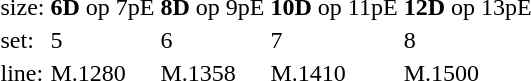<table style="margin-left:40px;">
<tr>
<td>size:</td>
<td><strong>6D</strong> op 7pE</td>
<td><strong>8D</strong> op 9pE</td>
<td><strong>10D</strong> op 11pE</td>
<td><strong>12D</strong> op 13pE</td>
</tr>
<tr>
<td>set:</td>
<td>5</td>
<td>6</td>
<td>7</td>
<td>8</td>
</tr>
<tr>
<td>line:</td>
<td>M.1280</td>
<td>M.1358</td>
<td>M.1410</td>
<td>M.1500</td>
</tr>
</table>
